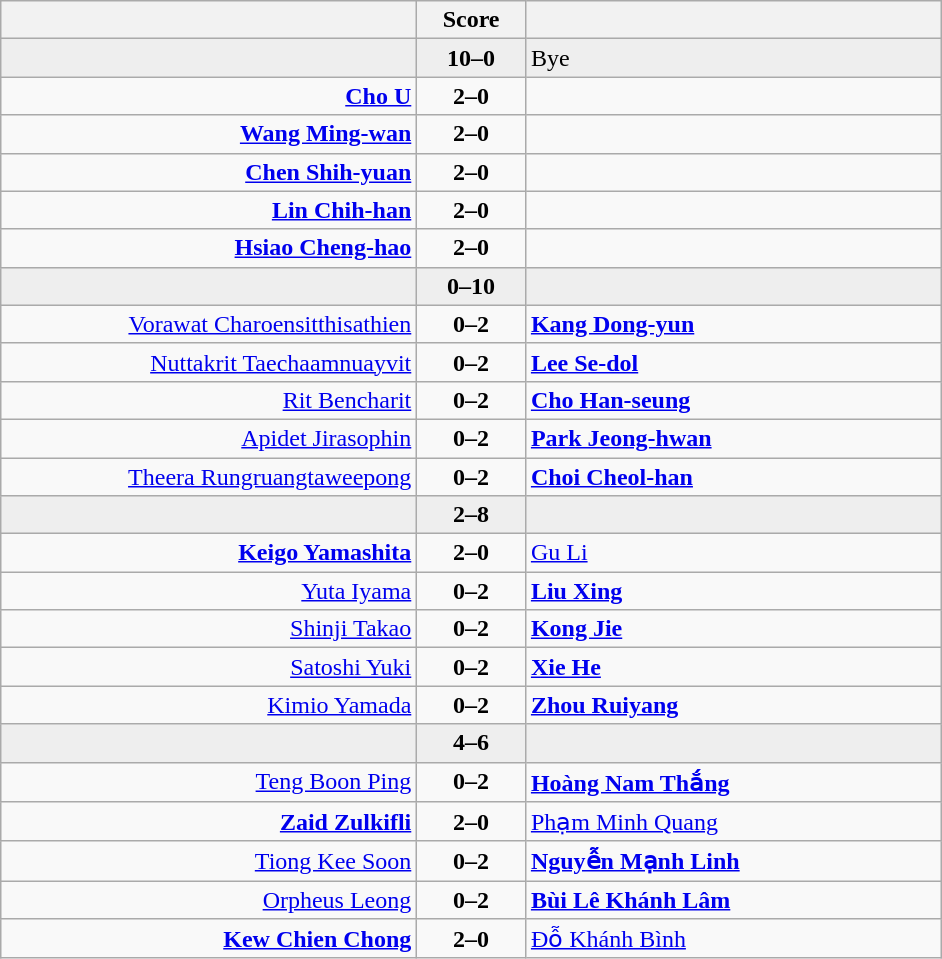<table class="wikitable" style="text-align: center;">
<tr>
<th align="right" width="270"></th>
<th width="65">Score</th>
<th align="left" width="270"></th>
</tr>
<tr bgcolor=eeeeee>
<td align=right><strong></strong></td>
<td align=center><strong>10–0</strong></td>
<td align=left>Bye</td>
</tr>
<tr>
<td align=right><strong><a href='#'>Cho U</a></strong></td>
<td align=center><strong>2–0</strong></td>
<td align=left></td>
</tr>
<tr>
<td align=right><strong><a href='#'>Wang Ming-wan</a></strong></td>
<td align=center><strong>2–0</strong></td>
<td align=left></td>
</tr>
<tr>
<td align=right><strong><a href='#'>Chen Shih-yuan</a></strong></td>
<td align=center><strong>2–0</strong></td>
<td align=left></td>
</tr>
<tr>
<td align=right><strong><a href='#'>Lin Chih-han</a></strong></td>
<td align=center><strong>2–0</strong></td>
<td align=left></td>
</tr>
<tr>
<td align=right><strong><a href='#'>Hsiao Cheng-hao</a></strong></td>
<td align=center><strong>2–0</strong></td>
<td align=left></td>
</tr>
<tr bgcolor=eeeeee>
<td align=right></td>
<td align=center><strong>0–10</strong></td>
<td align=left><strong></strong></td>
</tr>
<tr>
<td align=right><a href='#'>Vorawat Charoensitthisathien</a></td>
<td align=center><strong>0–2</strong></td>
<td align=left><strong><a href='#'>Kang Dong-yun</a></strong></td>
</tr>
<tr>
<td align=right><a href='#'>Nuttakrit Taechaamnuayvit</a></td>
<td align=center><strong>0–2</strong></td>
<td align=left><strong><a href='#'>Lee Se-dol</a></strong></td>
</tr>
<tr>
<td align=right><a href='#'>Rit Bencharit</a></td>
<td align=center><strong>0–2</strong></td>
<td align=left><strong><a href='#'>Cho Han-seung</a></strong></td>
</tr>
<tr>
<td align=right><a href='#'>Apidet Jirasophin</a></td>
<td align=center><strong>0–2</strong></td>
<td align=left><strong><a href='#'>Park Jeong-hwan</a></strong></td>
</tr>
<tr>
<td align=right><a href='#'>Theera Rungruangtaweepong</a></td>
<td align=center><strong>0–2</strong></td>
<td align=left><strong><a href='#'>Choi Cheol-han</a></strong></td>
</tr>
<tr bgcolor=eeeeee>
<td align=right></td>
<td align=center><strong>2–8</strong></td>
<td align=left><strong></strong></td>
</tr>
<tr>
<td align=right><strong><a href='#'>Keigo Yamashita</a></strong></td>
<td align=center><strong>2–0</strong></td>
<td align=left><a href='#'>Gu Li</a></td>
</tr>
<tr>
<td align=right><a href='#'>Yuta Iyama</a></td>
<td align=center><strong>0–2</strong></td>
<td align=left><strong><a href='#'>Liu Xing</a></strong></td>
</tr>
<tr>
<td align=right><a href='#'>Shinji Takao</a></td>
<td align=center><strong>0–2</strong></td>
<td align=left><strong><a href='#'>Kong Jie</a></strong></td>
</tr>
<tr>
<td align=right><a href='#'>Satoshi Yuki</a></td>
<td align=center><strong>0–2</strong></td>
<td align=left><strong><a href='#'>Xie He</a></strong></td>
</tr>
<tr>
<td align=right><a href='#'>Kimio Yamada</a></td>
<td align=center><strong>0–2</strong></td>
<td align=left><strong><a href='#'>Zhou Ruiyang</a></strong></td>
</tr>
<tr bgcolor=eeeeee>
<td align=right></td>
<td align=center><strong>4–6</strong></td>
<td align=left><strong></strong></td>
</tr>
<tr>
<td align=right><a href='#'>Teng Boon Ping</a></td>
<td align=center><strong>0–2</strong></td>
<td align=left><strong><a href='#'>Hoàng Nam Thắng</a></strong></td>
</tr>
<tr>
<td align=right><strong><a href='#'>Zaid Zulkifli</a></strong></td>
<td align=center><strong>2–0</strong></td>
<td align=left><a href='#'>Phạm Minh Quang</a></td>
</tr>
<tr>
<td align=right><a href='#'>Tiong Kee Soon</a></td>
<td align=center><strong>0–2</strong></td>
<td align=left><strong><a href='#'>Nguyễn Mạnh Linh</a></strong></td>
</tr>
<tr>
<td align=right><a href='#'>Orpheus Leong</a></td>
<td align=center><strong>0–2</strong></td>
<td align=left><strong><a href='#'>Bùi Lê Khánh Lâm</a></strong></td>
</tr>
<tr>
<td align=right><strong><a href='#'>Kew Chien Chong</a></strong></td>
<td align=center><strong>2–0</strong></td>
<td align=left><a href='#'>Đỗ Khánh Bình</a></td>
</tr>
</table>
